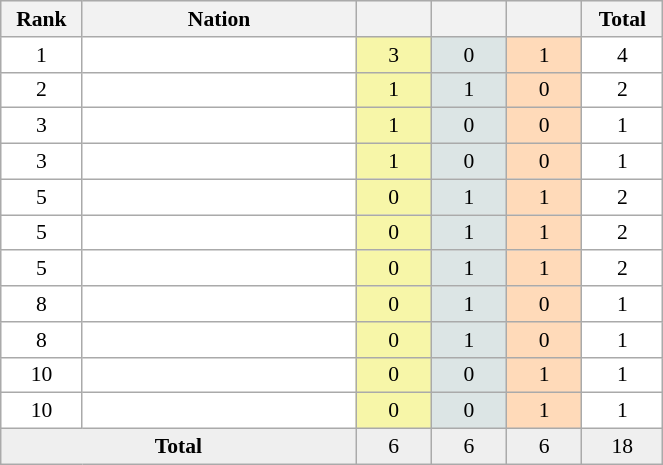<table class=wikitable width=35% cellspacing="1" cellpadding="3" style="border:1px solid #AAAAAA;font-size:90%">
<tr bgcolor="#EFEFEF">
<th width=50>Rank</th>
<th width=200>Nation</th>
<th width=50></th>
<th width=50></th>
<th width=50></th>
<th width=50>Total</th>
</tr>
<tr align="center" valign="top" bgcolor="#FFFFFF">
<td rowspan="1" valign="center">1</td>
<td align="left"></td>
<td style="background:#F7F6A8;">3</td>
<td style="background:#DCE5E5;">0</td>
<td style="background:#FFDAB9;">1</td>
<td>4</td>
</tr>
<tr align="center" valign="top" bgcolor="#FFFFFF">
<td rowspan="1" valign="center">2</td>
<td align="left"></td>
<td style="background:#F7F6A8;">1</td>
<td style="background:#DCE5E5;">1</td>
<td style="background:#FFDAB9;">0</td>
<td>2</td>
</tr>
<tr align="center" valign="top" bgcolor="#FFFFFF">
<td rowspan="1" valign="center">3</td>
<td align="left"></td>
<td style="background:#F7F6A8;">1</td>
<td style="background:#DCE5E5;">0</td>
<td style="background:#FFDAB9;">0</td>
<td>1</td>
</tr>
<tr align="center" valign="top" bgcolor="#FFFFFF">
<td rowspan="1" valign="center">3</td>
<td align="left"></td>
<td style="background:#F7F6A8;">1</td>
<td style="background:#DCE5E5;">0</td>
<td style="background:#FFDAB9;">0</td>
<td>1</td>
</tr>
<tr align="center" valign="top" bgcolor="#FFFFFF">
<td rowspan="1" valign="center">5</td>
<td align="left"></td>
<td style="background:#F7F6A8;">0</td>
<td style="background:#DCE5E5;">1</td>
<td style="background:#FFDAB9;">1</td>
<td>2</td>
</tr>
<tr align="center" valign="top" bgcolor="#FFFFFF">
<td rowspan="1" valign="center">5</td>
<td align="left"></td>
<td style="background:#F7F6A8;">0</td>
<td style="background:#DCE5E5;">1</td>
<td style="background:#FFDAB9;">1</td>
<td>2</td>
</tr>
<tr align="center" valign="top" bgcolor="#FFFFFF">
<td rowspan="1" valign="center">5</td>
<td align="left"></td>
<td style="background:#F7F6A8;">0</td>
<td style="background:#DCE5E5;">1</td>
<td style="background:#FFDAB9;">1</td>
<td>2</td>
</tr>
<tr align="center" valign="top" bgcolor="#FFFFFF">
<td rowspan="1" valign="center">8</td>
<td align="left"></td>
<td style="background:#F7F6A8;">0</td>
<td style="background:#DCE5E5;">1</td>
<td style="background:#FFDAB9;">0</td>
<td>1</td>
</tr>
<tr align="center" valign="top" bgcolor="#FFFFFF">
<td rowspan="1" valign="center">8</td>
<td align="left"></td>
<td style="background:#F7F6A8;">0</td>
<td style="background:#DCE5E5;">1</td>
<td style="background:#FFDAB9;">0</td>
<td>1</td>
</tr>
<tr align="center" valign="top" bgcolor="#FFFFFF">
<td rowspan="1" valign="center">10</td>
<td align="left"></td>
<td style="background:#F7F6A8;">0</td>
<td style="background:#DCE5E5;">0</td>
<td style="background:#FFDAB9;">1</td>
<td>1</td>
</tr>
<tr align="center" valign="top" bgcolor="#FFFFFF">
<td rowspan="1" valign="center">10</td>
<td align="left"></td>
<td style="background:#F7F6A8;">0</td>
<td style="background:#DCE5E5;">0</td>
<td style="background:#FFDAB9;">1</td>
<td>1</td>
</tr>
<tr align="center" valign="top" bgcolor="#EFEFEF">
<td colspan="2" rowspan="1" valign="center"><strong>Total</strong></td>
<td>6</td>
<td>6</td>
<td>6</td>
<td>18</td>
</tr>
</table>
